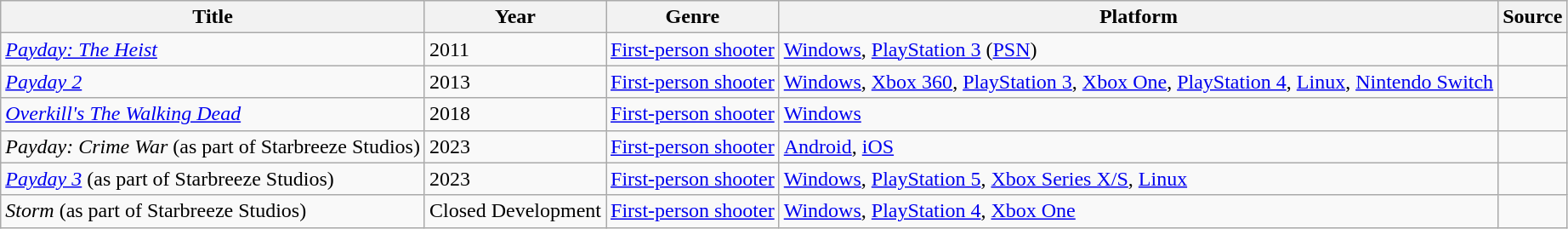<table class="wikitable sortable">
<tr>
<th>Title</th>
<th>Year</th>
<th>Genre</th>
<th>Platform</th>
<th>Source</th>
</tr>
<tr>
<td><em><a href='#'>Payday: The Heist</a></em></td>
<td>2011</td>
<td><a href='#'>First-person shooter</a></td>
<td><a href='#'>Windows</a>, <a href='#'>PlayStation 3</a> (<a href='#'>PSN</a>)</td>
<td style="text-align:center;"></td>
</tr>
<tr>
<td><em><a href='#'>Payday 2</a></em></td>
<td>2013</td>
<td><a href='#'>First-person shooter</a></td>
<td><a href='#'>Windows</a>, <a href='#'>Xbox 360</a>, <a href='#'>PlayStation 3</a>, <a href='#'>Xbox One</a>, <a href='#'>PlayStation 4</a>, <a href='#'>Linux</a>, <a href='#'>Nintendo Switch</a></td>
<td style="text-align:center;"></td>
</tr>
<tr>
<td><em><a href='#'>Overkill's The Walking Dead</a></em></td>
<td>2018</td>
<td><a href='#'>First-person shooter</a></td>
<td><a href='#'>Windows</a></td>
<td style="text-align:center;"></td>
</tr>
<tr>
<td><em>Payday: Crime War</em> (as part of Starbreeze Studios)</td>
<td>2023</td>
<td><a href='#'>First-person shooter</a></td>
<td><a href='#'>Android</a>, <a href='#'>iOS</a></td>
<td style="text-align:center;"></td>
</tr>
<tr>
<td><em><a href='#'>Payday 3</a></em> (as part of Starbreeze Studios)</td>
<td>2023</td>
<td><a href='#'>First-person shooter</a></td>
<td><a href='#'>Windows</a>, <a href='#'>PlayStation 5</a>, <a href='#'>Xbox Series X/S</a>, <a href='#'>Linux</a></td>
<td style="text-align:center;"></td>
</tr>
<tr>
<td><em>Storm</em> (as part of Starbreeze Studios)</td>
<td>Closed Development</td>
<td><a href='#'>First-person shooter</a></td>
<td><a href='#'>Windows</a>, <a href='#'>PlayStation 4</a>, <a href='#'>Xbox One</a></td>
<td style="text-align:center;"></td>
</tr>
</table>
